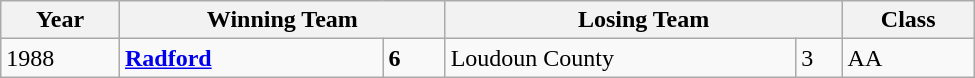<table class="wikitable collapsible collapsed" style="width:650px;">
<tr>
<th>Year</th>
<th colspan=2>Winning Team</th>
<th colspan=2>Losing Team</th>
<th>Class</th>
</tr>
<tr>
<td>1988</td>
<td><strong><a href='#'>Radford</a></strong></td>
<td><strong>6</strong></td>
<td>Loudoun County</td>
<td>3</td>
<td>AA</td>
</tr>
</table>
